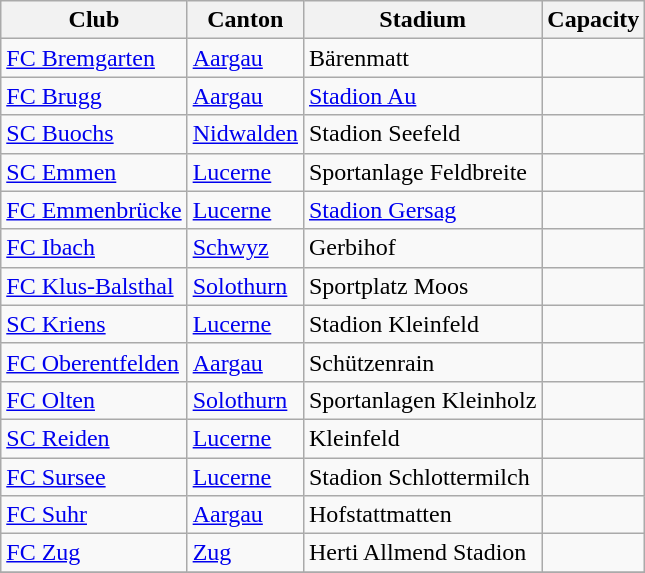<table class="wikitable">
<tr>
<th>Club</th>
<th>Canton</th>
<th>Stadium</th>
<th>Capacity</th>
</tr>
<tr>
<td><a href='#'>FC Bremgarten</a></td>
<td><a href='#'>Aargau</a></td>
<td>Bärenmatt</td>
<td></td>
</tr>
<tr>
<td><a href='#'>FC Brugg</a></td>
<td><a href='#'>Aargau</a></td>
<td><a href='#'>Stadion Au</a></td>
<td></td>
</tr>
<tr>
<td><a href='#'>SC Buochs</a></td>
<td><a href='#'>Nidwalden</a></td>
<td>Stadion Seefeld</td>
<td></td>
</tr>
<tr>
<td><a href='#'>SC Emmen</a></td>
<td><a href='#'>Lucerne</a></td>
<td>Sportanlage Feldbreite</td>
<td></td>
</tr>
<tr>
<td><a href='#'>FC Emmenbrücke</a></td>
<td><a href='#'>Lucerne</a></td>
<td><a href='#'>Stadion Gersag</a></td>
<td></td>
</tr>
<tr>
<td><a href='#'>FC Ibach</a></td>
<td><a href='#'>Schwyz</a></td>
<td>Gerbihof</td>
<td></td>
</tr>
<tr>
<td><a href='#'>FC Klus-Balsthal</a></td>
<td><a href='#'>Solothurn</a></td>
<td>Sportplatz Moos</td>
<td></td>
</tr>
<tr>
<td><a href='#'>SC Kriens</a></td>
<td><a href='#'>Lucerne</a></td>
<td>Stadion Kleinfeld</td>
<td></td>
</tr>
<tr>
<td><a href='#'>FC Oberentfelden</a></td>
<td><a href='#'>Aargau</a></td>
<td>Schützenrain</td>
<td></td>
</tr>
<tr>
<td><a href='#'>FC Olten</a></td>
<td><a href='#'>Solothurn</a></td>
<td>Sportanlagen Kleinholz</td>
<td></td>
</tr>
<tr>
<td><a href='#'>SC Reiden</a></td>
<td><a href='#'>Lucerne</a></td>
<td>Kleinfeld</td>
<td></td>
</tr>
<tr>
<td><a href='#'>FC Sursee</a></td>
<td><a href='#'>Lucerne</a></td>
<td>Stadion Schlottermilch</td>
<td></td>
</tr>
<tr>
<td><a href='#'>FC Suhr</a></td>
<td><a href='#'>Aargau</a></td>
<td>Hofstattmatten</td>
<td></td>
</tr>
<tr>
<td><a href='#'>FC Zug</a></td>
<td><a href='#'>Zug</a></td>
<td>Herti Allmend Stadion</td>
<td></td>
</tr>
<tr>
</tr>
</table>
